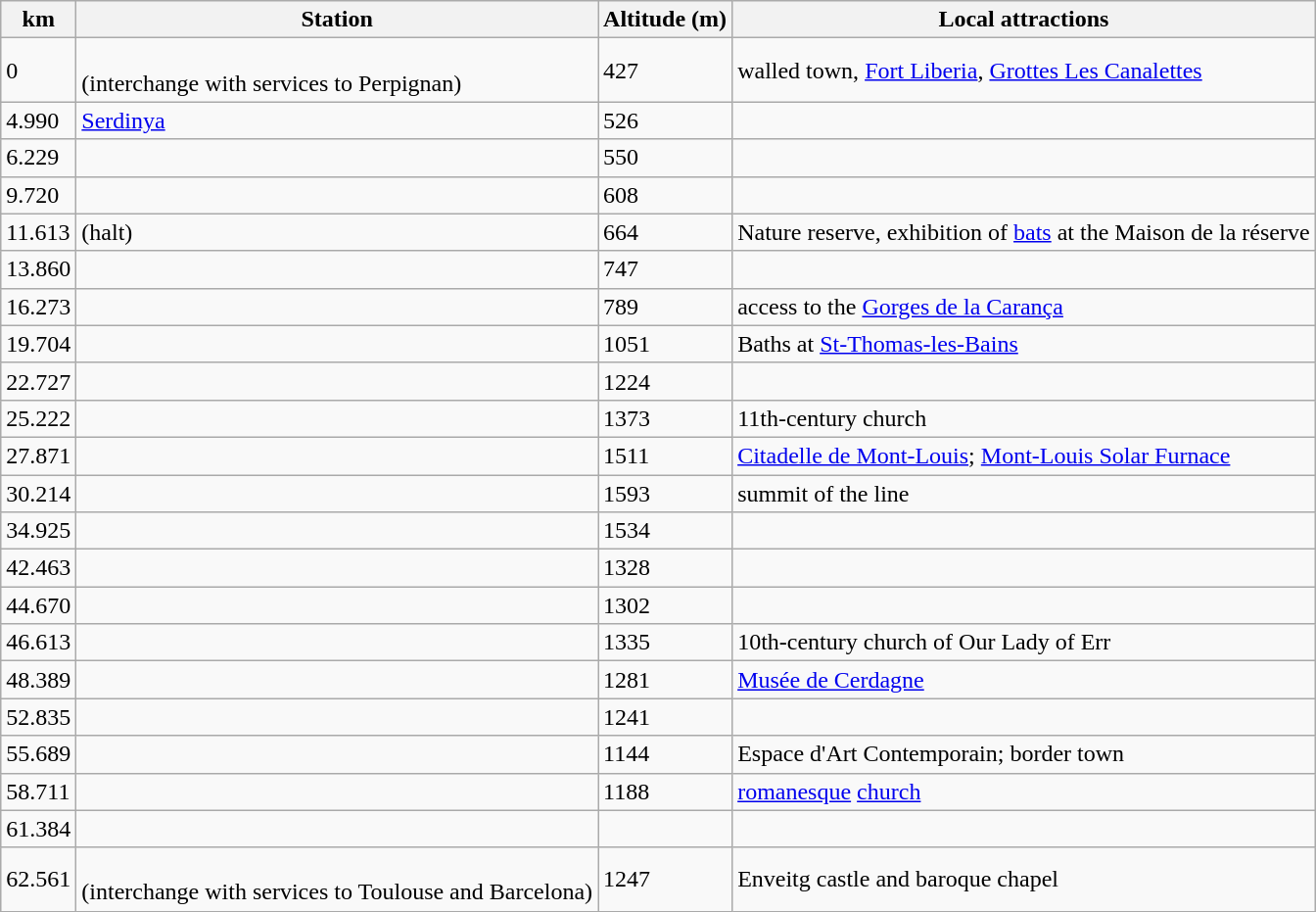<table class="wikitable">
<tr>
<th>km</th>
<th>Station</th>
<th>Altitude (m)</th>
<th>Local attractions</th>
</tr>
<tr>
<td>0</td>
<td><strong></strong><br>(interchange with services to Perpignan)</td>
<td>427</td>
<td>walled town, <a href='#'>Fort Liberia</a>, <a href='#'>Grottes Les Canalettes</a></td>
</tr>
<tr>
<td>4.990</td>
<td><a href='#'>Serdinya</a></td>
<td>526</td>
<td></td>
</tr>
<tr>
<td>6.229</td>
<td></td>
<td>550</td>
<td></td>
</tr>
<tr>
<td>9.720</td>
<td></td>
<td>608</td>
<td></td>
</tr>
<tr>
<td>11.613</td>
<td> (halt)</td>
<td>664</td>
<td>Nature reserve, exhibition of <a href='#'>bats</a> at the Maison de la réserve</td>
</tr>
<tr>
<td>13.860</td>
<td></td>
<td>747</td>
<td></td>
</tr>
<tr>
<td>16.273</td>
<td></td>
<td>789</td>
<td>access to the <a href='#'>Gorges de la Carança</a></td>
</tr>
<tr>
<td>19.704</td>
<td><strong></strong></td>
<td>1051</td>
<td>Baths at <a href='#'>St-Thomas-les-Bains</a></td>
</tr>
<tr>
<td>22.727</td>
<td></td>
<td>1224</td>
<td></td>
</tr>
<tr>
<td>25.222</td>
<td></td>
<td>1373</td>
<td>11th-century church</td>
</tr>
<tr>
<td>27.871</td>
<td><strong></strong></td>
<td>1511</td>
<td><a href='#'>Citadelle de Mont-Louis</a>; <a href='#'>Mont-Louis Solar Furnace</a></td>
</tr>
<tr>
<td>30.214</td>
<td></td>
<td>1593</td>
<td>summit of the line</td>
</tr>
<tr>
<td>34.925</td>
<td></td>
<td>1534</td>
<td></td>
</tr>
<tr>
<td>42.463</td>
<td></td>
<td>1328</td>
<td></td>
</tr>
<tr>
<td>44.670</td>
<td></td>
<td>1302</td>
<td></td>
</tr>
<tr>
<td>46.613</td>
<td></td>
<td>1335</td>
<td>10th-century church of Our Lady of Err</td>
</tr>
<tr>
<td>48.389</td>
<td></td>
<td>1281</td>
<td><a href='#'>Musée de Cerdagne</a></td>
</tr>
<tr>
<td>52.835</td>
<td></td>
<td>1241</td>
<td></td>
</tr>
<tr>
<td>55.689</td>
<td></td>
<td>1144</td>
<td>Espace d'Art Contemporain; border town</td>
</tr>
<tr>
<td>58.711</td>
<td></td>
<td>1188</td>
<td><a href='#'>romanesque</a> <a href='#'>church</a></td>
</tr>
<tr>
<td>61.384</td>
<td></td>
<td></td>
<td></td>
</tr>
<tr>
<td>62.561</td>
<td><strong></strong><br>(interchange with services to Toulouse and Barcelona)</td>
<td>1247</td>
<td>Enveitg castle and baroque chapel</td>
</tr>
</table>
